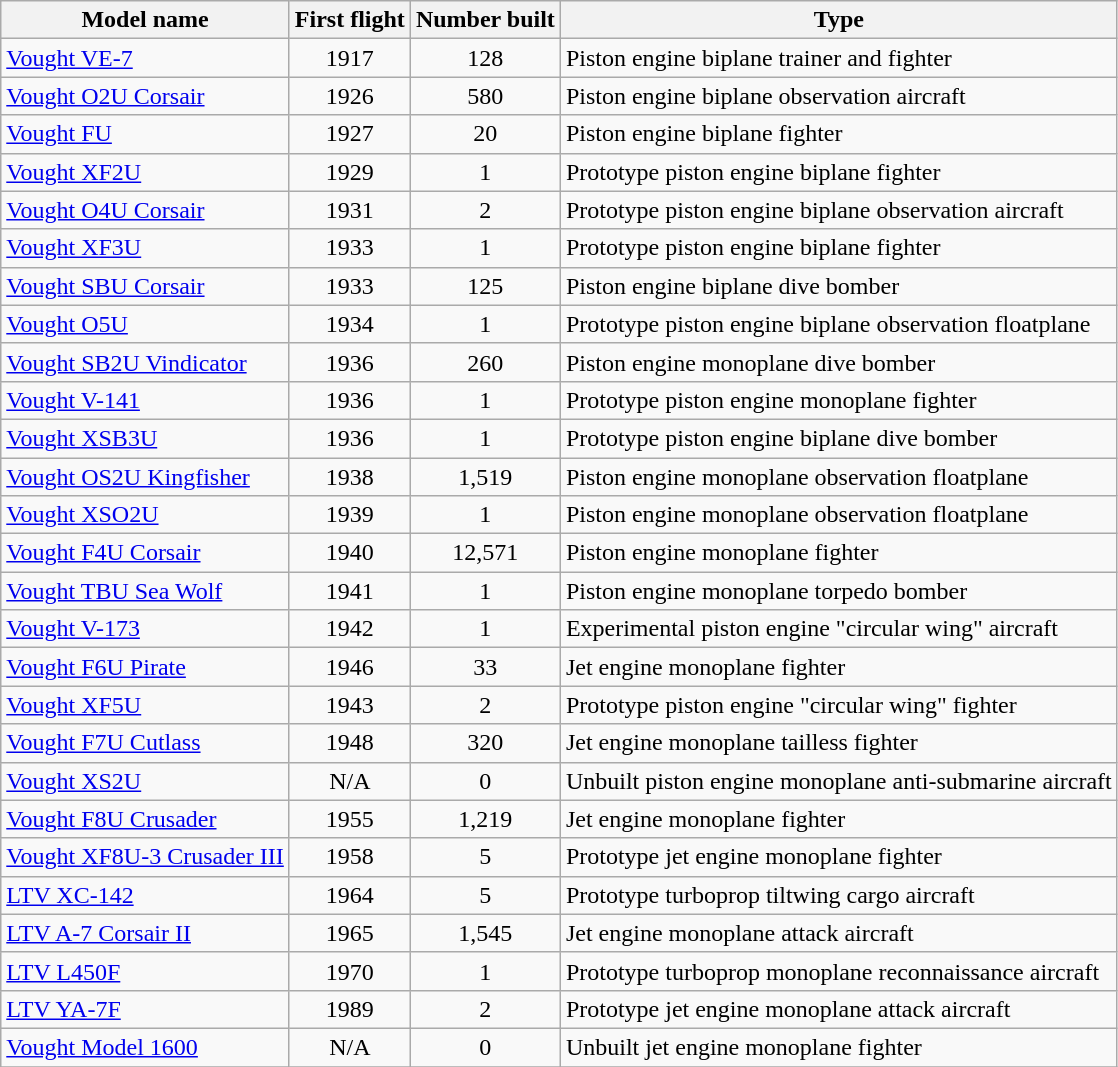<table class="wikitable sortable">
<tr>
<th>Model name</th>
<th>First flight</th>
<th>Number built</th>
<th>Type</th>
</tr>
<tr>
<td align=left><a href='#'>Vought VE-7</a></td>
<td align=center>1917</td>
<td align=center>128</td>
<td align=left>Piston engine biplane trainer and fighter</td>
</tr>
<tr>
<td align=left><a href='#'>Vought O2U Corsair</a></td>
<td align=center>1926</td>
<td align=center>580</td>
<td align=left>Piston engine biplane observation aircraft</td>
</tr>
<tr>
<td align=left><a href='#'>Vought FU</a></td>
<td align=center>1927</td>
<td align=center>20</td>
<td align=left>Piston engine biplane fighter</td>
</tr>
<tr>
<td align=left><a href='#'>Vought XF2U</a></td>
<td align=center>1929</td>
<td align=center>1</td>
<td align=left>Prototype piston engine biplane fighter</td>
</tr>
<tr>
<td align=left><a href='#'>Vought O4U Corsair</a></td>
<td align=center>1931</td>
<td align=center>2</td>
<td align=left>Prototype piston engine biplane observation aircraft</td>
</tr>
<tr>
<td align=left><a href='#'>Vought XF3U</a></td>
<td align=center>1933</td>
<td align=center>1</td>
<td align=left>Prototype piston engine biplane fighter</td>
</tr>
<tr>
<td align=left><a href='#'>Vought SBU Corsair</a></td>
<td align=center>1933</td>
<td align=center>125</td>
<td align=left>Piston engine biplane dive bomber</td>
</tr>
<tr>
<td align=left><a href='#'>Vought O5U</a></td>
<td align=center>1934</td>
<td align=center>1</td>
<td align=left>Prototype piston engine biplane observation floatplane</td>
</tr>
<tr>
<td align=left><a href='#'>Vought SB2U Vindicator</a></td>
<td align=center>1936</td>
<td align=center>260</td>
<td align=left>Piston engine monoplane dive bomber</td>
</tr>
<tr>
<td align=left><a href='#'>Vought V-141</a></td>
<td align=center>1936</td>
<td align=center>1</td>
<td align=left>Prototype piston engine monoplane fighter</td>
</tr>
<tr>
<td align=left><a href='#'>Vought XSB3U</a></td>
<td align=center>1936</td>
<td align=center>1</td>
<td align=left>Prototype piston engine biplane dive bomber</td>
</tr>
<tr>
<td align=left><a href='#'>Vought OS2U Kingfisher</a></td>
<td align=center>1938</td>
<td align=center>1,519</td>
<td align=left>Piston engine monoplane observation floatplane</td>
</tr>
<tr>
<td align=left><a href='#'>Vought XSO2U</a></td>
<td align=center>1939</td>
<td align=center>1</td>
<td align=left>Piston engine monoplane observation floatplane</td>
</tr>
<tr>
<td align=left><a href='#'>Vought F4U Corsair</a></td>
<td align=center>1940</td>
<td align=center>12,571</td>
<td align=left>Piston engine monoplane fighter</td>
</tr>
<tr>
<td align=left><a href='#'>Vought TBU Sea Wolf</a></td>
<td align=center>1941</td>
<td align=center>1</td>
<td align=left>Piston engine monoplane torpedo bomber</td>
</tr>
<tr>
<td align=left><a href='#'>Vought V-173</a></td>
<td align=center>1942</td>
<td align=center>1</td>
<td align=left>Experimental piston engine "circular wing" aircraft</td>
</tr>
<tr>
<td align=left><a href='#'>Vought F6U Pirate</a></td>
<td align=center>1946</td>
<td align=center>33</td>
<td align=left>Jet engine monoplane fighter</td>
</tr>
<tr>
<td align=left><a href='#'>Vought XF5U</a></td>
<td align=center>1943</td>
<td align=center>2</td>
<td align=left>Prototype piston engine "circular wing" fighter</td>
</tr>
<tr>
<td align=left><a href='#'>Vought F7U Cutlass</a></td>
<td align=center>1948</td>
<td align=center>320</td>
<td align=left>Jet engine monoplane tailless fighter</td>
</tr>
<tr>
<td align=left><a href='#'>Vought XS2U</a></td>
<td align=center>N/A</td>
<td align=center>0</td>
<td align=left>Unbuilt piston engine monoplane anti-submarine aircraft</td>
</tr>
<tr>
<td align=left><a href='#'>Vought F8U Crusader</a></td>
<td align=center>1955</td>
<td align=center>1,219</td>
<td align=left>Jet engine monoplane fighter</td>
</tr>
<tr>
<td align=left><a href='#'>Vought XF8U-3 Crusader III</a></td>
<td align=center>1958</td>
<td align=center>5</td>
<td align=left>Prototype jet engine monoplane fighter</td>
</tr>
<tr>
<td align=left><a href='#'>LTV XC-142</a></td>
<td align=center>1964</td>
<td align=center>5</td>
<td align=left>Prototype turboprop tiltwing cargo aircraft</td>
</tr>
<tr>
<td align=left><a href='#'>LTV A-7 Corsair II</a></td>
<td align=center>1965</td>
<td align=center>1,545</td>
<td align=left>Jet engine monoplane attack aircraft</td>
</tr>
<tr>
<td align=left><a href='#'>LTV L450F</a></td>
<td align=center>1970</td>
<td align=center>1</td>
<td align=left>Prototype turboprop monoplane reconnaissance aircraft</td>
</tr>
<tr>
<td align=left><a href='#'>LTV YA-7F</a></td>
<td align=center>1989</td>
<td align=center>2</td>
<td align=left>Prototype jet engine monoplane attack aircraft</td>
</tr>
<tr>
<td align=left><a href='#'>Vought Model 1600</a></td>
<td align=center>N/A</td>
<td align=center>0</td>
<td align=left>Unbuilt jet engine monoplane fighter</td>
</tr>
<tr>
</tr>
</table>
